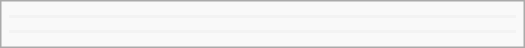<table class="infobox" width=350>
<tr>
<td></td>
</tr>
<tr style="background-color:#f3f3f3">
<td></td>
</tr>
<tr>
<td></td>
</tr>
<tr>
</tr>
<tr style="background-color:#f3f3f3">
<td></td>
</tr>
<tr>
<td></td>
</tr>
</table>
